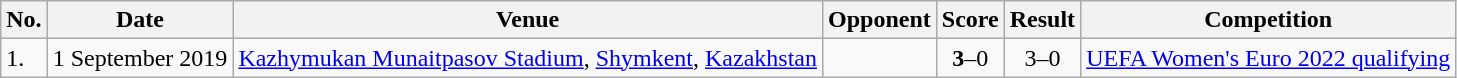<table class="wikitable">
<tr>
<th>No.</th>
<th>Date</th>
<th>Venue</th>
<th>Opponent</th>
<th>Score</th>
<th>Result</th>
<th>Competition</th>
</tr>
<tr>
<td>1.</td>
<td>1 September 2019</td>
<td><a href='#'>Kazhymukan Munaitpasov Stadium</a>, <a href='#'>Shymkent</a>, <a href='#'>Kazakhstan</a></td>
<td></td>
<td align=center><strong>3</strong>–0</td>
<td align=center>3–0</td>
<td><a href='#'>UEFA Women's Euro 2022 qualifying</a></td>
</tr>
</table>
